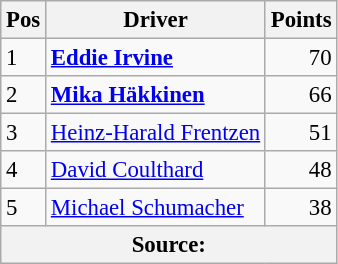<table class="wikitable" style="font-size: 95%;">
<tr>
<th>Pos</th>
<th>Driver</th>
<th>Points</th>
</tr>
<tr>
<td>1</td>
<td> <strong><a href='#'>Eddie Irvine</a></strong></td>
<td align="right">70</td>
</tr>
<tr>
<td>2</td>
<td> <strong><a href='#'>Mika Häkkinen</a></strong></td>
<td align="right">66</td>
</tr>
<tr>
<td>3</td>
<td> <a href='#'>Heinz-Harald Frentzen</a></td>
<td align="right">51</td>
</tr>
<tr>
<td>4</td>
<td> <a href='#'>David Coulthard</a></td>
<td align="right">48</td>
</tr>
<tr>
<td>5</td>
<td> <a href='#'>Michael Schumacher</a></td>
<td align="right">38</td>
</tr>
<tr>
<th colspan=4>Source: </th>
</tr>
</table>
